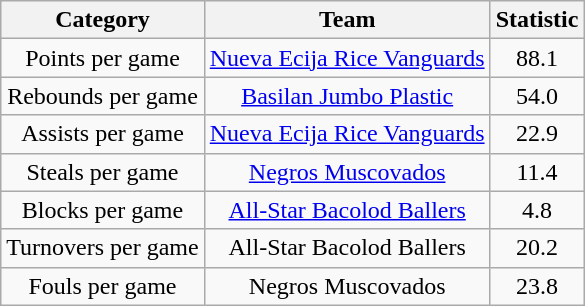<table class="wikitable" style="text-align:center">
<tr>
<th>Category</th>
<th>Team</th>
<th>Statistic</th>
</tr>
<tr>
<td>Points per game</td>
<td><a href='#'>Nueva Ecija Rice Vanguards</a></td>
<td>88.1</td>
</tr>
<tr>
<td>Rebounds per game</td>
<td><a href='#'>Basilan Jumbo Plastic</a></td>
<td>54.0</td>
</tr>
<tr>
<td>Assists per game</td>
<td><a href='#'>Nueva Ecija Rice Vanguards</a></td>
<td>22.9</td>
</tr>
<tr>
<td>Steals per game</td>
<td><a href='#'>Negros Muscovados</a></td>
<td>11.4</td>
</tr>
<tr>
<td>Blocks per game</td>
<td><a href='#'>All-Star Bacolod Ballers</a></td>
<td>4.8</td>
</tr>
<tr>
<td>Turnovers per game</td>
<td>All-Star Bacolod Ballers</td>
<td>20.2</td>
</tr>
<tr>
<td>Fouls per game</td>
<td>Negros Muscovados</td>
<td>23.8</td>
</tr>
</table>
